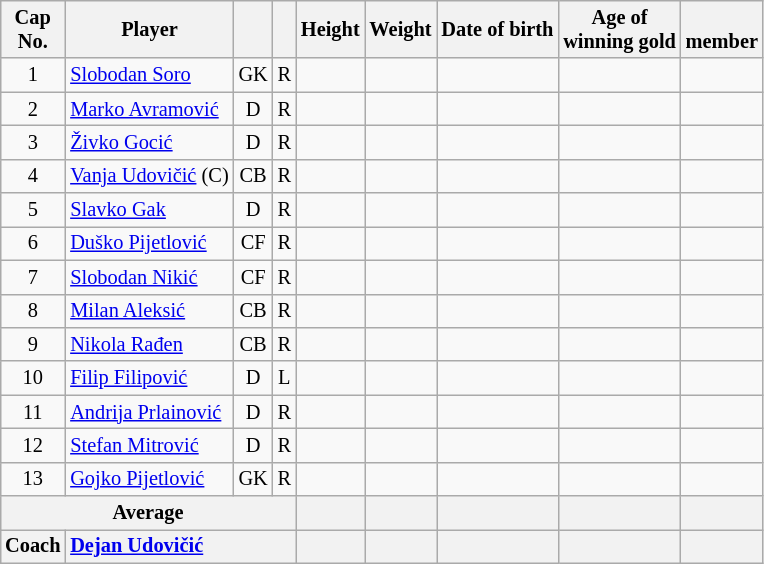<table class="wikitable sortable" style="text-align: center; font-size: 85%; margin-left: 1em;">
<tr>
<th>Cap<br>No.</th>
<th>Player</th>
<th></th>
<th></th>
<th>Height</th>
<th>Weight</th>
<th>Date of birth</th>
<th>Age of<br>winning gold</th>
<th><br>member</th>
</tr>
<tr>
<td>1</td>
<td style="text-align: left;" data-sort-value="Soro, Slobodan"><a href='#'>Slobodan Soro</a></td>
<td>GK</td>
<td>R</td>
<td style="text-align: left;"></td>
<td style="text-align: right;"></td>
<td style="text-align: right;"></td>
<td style="text-align: left;"></td>
<td></td>
</tr>
<tr>
<td>2</td>
<td style="text-align: left;" data-sort-value="Avramović, Marko"><a href='#'>Marko Avramović</a></td>
<td>D</td>
<td>R</td>
<td style="text-align: left;"></td>
<td style="text-align: right;"></td>
<td style="text-align: right;"></td>
<td style="text-align: left;"></td>
<td></td>
</tr>
<tr>
<td>3</td>
<td style="text-align: left;" data-sort-value="Gocić, Živko"><a href='#'>Živko Gocić</a></td>
<td>D</td>
<td>R</td>
<td style="text-align: left;"></td>
<td style="text-align: right;"></td>
<td style="text-align: right;"></td>
<td style="text-align: left;"></td>
<td></td>
</tr>
<tr>
<td>4</td>
<td style="text-align: left;" data-sort-value="Udovičić, Vanja"><a href='#'>Vanja Udovičić</a> (C)</td>
<td>CB</td>
<td>R</td>
<td style="text-align: left;"></td>
<td style="text-align: right;"></td>
<td style="text-align: right;"></td>
<td style="text-align: left;"></td>
<td></td>
</tr>
<tr>
<td>5</td>
<td style="text-align: left;" data-sort-value="Gak, Slavko"><a href='#'>Slavko Gak</a></td>
<td>D</td>
<td>R</td>
<td style="text-align: left;"></td>
<td style="text-align: right;"></td>
<td style="text-align: right;"></td>
<td style="text-align: left;"></td>
<td></td>
</tr>
<tr>
<td>6</td>
<td style="text-align: left;" data-sort-value="Pijetlović, Duško"><a href='#'>Duško Pijetlović</a></td>
<td>CF</td>
<td>R</td>
<td style="text-align: left;"></td>
<td style="text-align: right;"></td>
<td style="text-align: right;"></td>
<td style="text-align: left;"></td>
<td></td>
</tr>
<tr>
<td>7</td>
<td style="text-align: left;" data-sort-value="Nikić, Slobodan"><a href='#'>Slobodan Nikić</a></td>
<td>CF</td>
<td>R</td>
<td style="text-align: left;"></td>
<td style="text-align: right;"></td>
<td style="text-align: right;"></td>
<td style="text-align: left;"></td>
<td></td>
</tr>
<tr>
<td>8</td>
<td style="text-align: left;" data-sort-value="Aleksić, Milan"><a href='#'>Milan Aleksić</a></td>
<td>CB</td>
<td>R</td>
<td style="text-align: left;"></td>
<td style="text-align: right;"></td>
<td style="text-align: right;"></td>
<td style="text-align: left;"></td>
<td></td>
</tr>
<tr>
<td>9</td>
<td style="text-align: left;" data-sort-value="Rađen, Nikola"><a href='#'>Nikola Rađen</a></td>
<td>CB</td>
<td>R</td>
<td style="text-align: left;"></td>
<td style="text-align: right;"></td>
<td style="text-align: right;"></td>
<td style="text-align: left;"></td>
<td></td>
</tr>
<tr>
<td>10</td>
<td style="text-align: left;" data-sort-value="Filipović, Filip"><a href='#'>Filip Filipović</a></td>
<td>D</td>
<td>L</td>
<td style="text-align: left;"></td>
<td style="text-align: right;"></td>
<td style="text-align: right;"></td>
<td style="text-align: left;"></td>
<td></td>
</tr>
<tr>
<td>11</td>
<td style="text-align: left;" data-sort-value="Prlainović, Andrija"><a href='#'>Andrija Prlainović</a></td>
<td>D</td>
<td>R</td>
<td style="text-align: left;"></td>
<td style="text-align: right;"></td>
<td style="text-align: right;"></td>
<td style="text-align: left;"></td>
<td></td>
</tr>
<tr>
<td>12</td>
<td style="text-align: left;" data-sort-value="Mitrović, Stefan"><a href='#'>Stefan Mitrović</a></td>
<td>D</td>
<td>R</td>
<td style="text-align: left;"></td>
<td style="text-align: right;"></td>
<td style="text-align: right;"></td>
<td style="text-align: left;"></td>
<td></td>
</tr>
<tr>
<td>13</td>
<td style="text-align: left;" data-sort-value="Pijetlović, Gojko"><a href='#'>Gojko Pijetlović</a></td>
<td>GK</td>
<td>R</td>
<td style="text-align: left;"></td>
<td style="text-align: right;"></td>
<td style="text-align: right;"></td>
<td style="text-align: left;"></td>
<td></td>
</tr>
<tr>
<th colspan="4">Average</th>
<th style="text-align: left;"></th>
<th style="text-align: right;"></th>
<th style="text-align: right;"></th>
<th style="text-align: left;"></th>
<th></th>
</tr>
<tr>
<th>Coach</th>
<th colspan="3" style="text-align: left;"><a href='#'>Dejan Udovičić</a></th>
<th style="text-align: left;"></th>
<th></th>
<th style="text-align: right;"></th>
<th style="text-align: left;"></th>
<th></th>
</tr>
</table>
